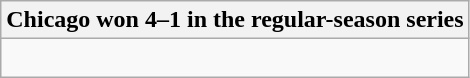<table class="wikitable collapsible collapsed">
<tr>
<th>Chicago won 4–1 in the regular-season series</th>
</tr>
<tr>
<td><br>



</td>
</tr>
</table>
